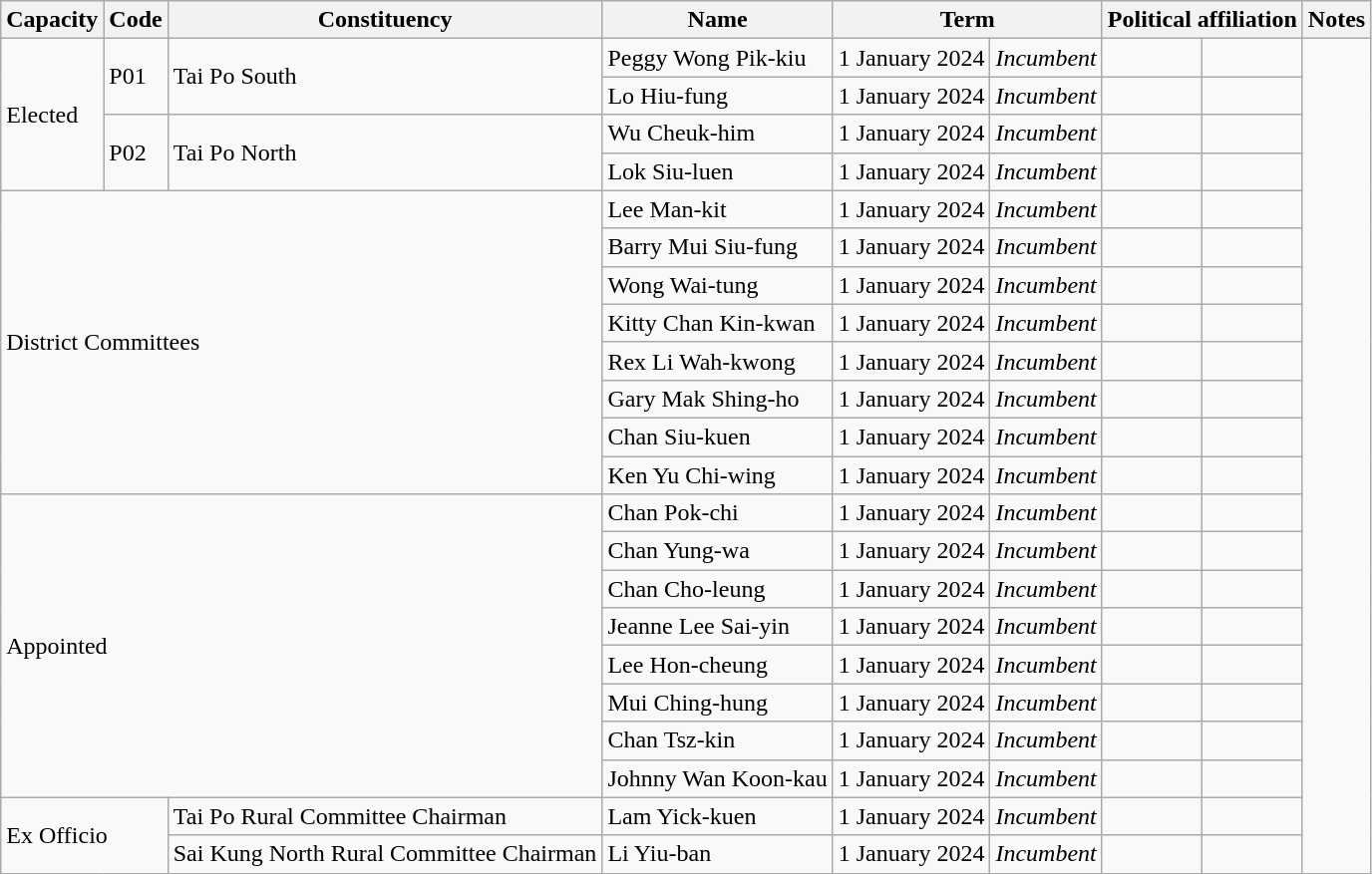<table class="wikitable sortable" border=1>
<tr>
<th>Capacity</th>
<th>Code</th>
<th>Constituency</th>
<th>Name</th>
<th colspan="2">Term</th>
<th colspan="2">Political affiliation</th>
<th class="unsortable">Notes</th>
</tr>
<tr>
<td rowspan="4">Elected</td>
<td rowspan="2">P01</td>
<td rowspan="2">Tai Po South</td>
<td>Peggy Wong Pik-kiu</td>
<td>1 January 2024</td>
<td><em>Incumbent</em></td>
<td></td>
<td></td>
</tr>
<tr>
<td>Lo Hiu-fung</td>
<td>1 January 2024</td>
<td><em>Incumbent</em></td>
<td></td>
<td></td>
</tr>
<tr>
<td rowspan="2">P02</td>
<td rowspan="2">Tai Po North</td>
<td>Wu Cheuk-him</td>
<td>1 January 2024</td>
<td><em>Incumbent</em></td>
<td></td>
<td></td>
</tr>
<tr>
<td>Lok Siu-luen</td>
<td>1 January 2024</td>
<td><em>Incumbent</em></td>
<td></td>
<td></td>
</tr>
<tr>
<td colspan="3" rowspan="8">District Committees</td>
<td>Lee Man-kit</td>
<td>1 January 2024</td>
<td><em>Incumbent</em></td>
<td></td>
<td></td>
</tr>
<tr>
<td>Barry Mui Siu-fung</td>
<td>1 January 2024</td>
<td><em>Incumbent</em></td>
<td></td>
<td></td>
</tr>
<tr>
<td>Wong Wai-tung</td>
<td>1 January 2024</td>
<td><em>Incumbent</em></td>
<td></td>
<td></td>
</tr>
<tr>
<td>Kitty Chan Kin-kwan</td>
<td>1 January 2024</td>
<td><em>Incumbent</em></td>
<td></td>
<td></td>
</tr>
<tr>
<td>Rex Li Wah-kwong</td>
<td>1 January 2024</td>
<td><em>Incumbent</em></td>
<td></td>
<td></td>
</tr>
<tr>
<td>Gary Mak Shing-ho</td>
<td>1 January 2024</td>
<td><em>Incumbent</em></td>
<td></td>
<td></td>
</tr>
<tr>
<td>Chan Siu-kuen</td>
<td>1 January 2024</td>
<td><em>Incumbent</em></td>
<td></td>
<td></td>
</tr>
<tr>
<td>Ken Yu Chi-wing</td>
<td>1 January 2024</td>
<td><em>Incumbent</em></td>
<td></td>
<td></td>
</tr>
<tr>
<td colspan="3" rowspan="8">Appointed</td>
<td>Chan Pok-chi</td>
<td>1 January 2024</td>
<td><em>Incumbent</em></td>
<td></td>
<td></td>
</tr>
<tr>
<td>Chan Yung-wa</td>
<td>1 January 2024</td>
<td><em>Incumbent</em></td>
<td></td>
<td></td>
</tr>
<tr>
<td>Chan Cho-leung</td>
<td>1 January 2024</td>
<td><em>Incumbent</em></td>
<td></td>
<td></td>
</tr>
<tr>
<td>Jeanne Lee Sai-yin</td>
<td>1 January 2024</td>
<td><em>Incumbent</em></td>
<td></td>
<td></td>
</tr>
<tr>
<td>Lee Hon-cheung</td>
<td>1 January 2024</td>
<td><em>Incumbent</em></td>
<td></td>
<td></td>
</tr>
<tr>
<td>Mui Ching-hung</td>
<td>1 January 2024</td>
<td><em>Incumbent</em></td>
<td></td>
<td></td>
</tr>
<tr>
<td>Chan Tsz-kin</td>
<td>1 January 2024</td>
<td><em>Incumbent</em></td>
<td></td>
<td></td>
</tr>
<tr>
<td>Johnny Wan Koon-kau</td>
<td>1 January 2024</td>
<td><em>Incumbent</em></td>
<td></td>
<td></td>
</tr>
<tr>
<td colspan="2" rowspan="2">Ex Officio</td>
<td>Tai Po Rural Committee Chairman</td>
<td>Lam Yick-kuen</td>
<td>1 January 2024</td>
<td><em>Incumbent</em></td>
<td></td>
<td></td>
</tr>
<tr>
<td>Sai Kung North Rural Committee Chairman</td>
<td>Li Yiu-ban</td>
<td>1 January 2024</td>
<td><em>Incumbent</em></td>
<td></td>
<td></td>
</tr>
</table>
